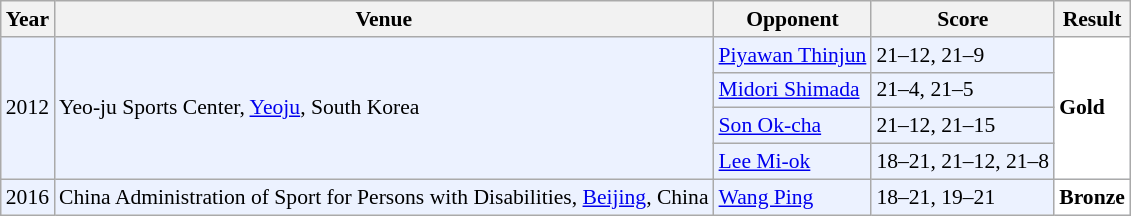<table class="sortable wikitable" style="font-size: 90%;">
<tr>
<th>Year</th>
<th>Venue</th>
<th>Opponent</th>
<th>Score</th>
<th>Result</th>
</tr>
<tr style="background:#ECF2FF">
<td rowspan="4" align="center">2012</td>
<td rowspan="4" align="left">Yeo-ju Sports Center, <a href='#'>Yeoju</a>, South Korea</td>
<td align="left"> <a href='#'>Piyawan Thinjun</a></td>
<td align="left">21–12, 21–9</td>
<td rowspan="4" style="text-align:left; background:white"> <strong>Gold</strong></td>
</tr>
<tr style="background:#ECF2FF">
<td align="left"> <a href='#'>Midori Shimada</a></td>
<td align="left">21–4, 21–5</td>
</tr>
<tr style="background:#ECF2FF">
<td align="left"> <a href='#'>Son Ok-cha</a></td>
<td align="left">21–12, 21–15</td>
</tr>
<tr style="background:#ECF2FF">
<td align="left"> <a href='#'>Lee Mi-ok</a></td>
<td align="left">18–21, 21–12, 21–8</td>
</tr>
<tr style="background:#ECF2FF">
<td align="center">2016</td>
<td align="left">China Administration of Sport for Persons with Disabilities, <a href='#'>Beijing</a>, China</td>
<td align="left"> <a href='#'>Wang Ping</a></td>
<td align="left">18–21, 19–21</td>
<td style="text-align:left; background:white"> <strong>Bronze</strong></td>
</tr>
</table>
